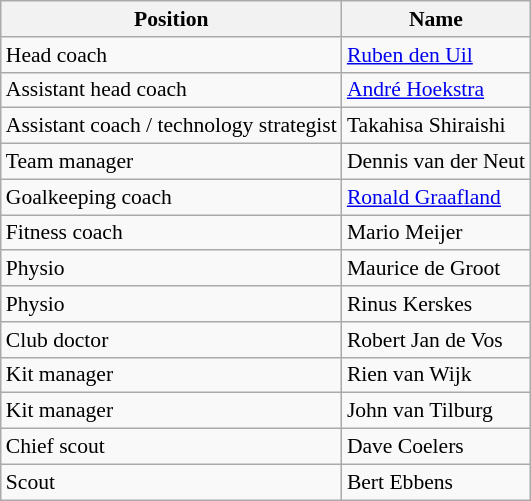<table class="wikitable sortable" style="font-size: 90%">
<tr>
<th>Position</th>
<th>Name</th>
</tr>
<tr>
<td>Head coach</td>
<td> <a href='#'>Ruben den Uil</a></td>
</tr>
<tr>
<td>Assistant head coach</td>
<td> <a href='#'>André Hoekstra</a></td>
</tr>
<tr>
<td>Assistant coach / technology strategist</td>
<td> Takahisa Shiraishi</td>
</tr>
<tr>
<td>Team manager</td>
<td> Dennis van der Neut</td>
</tr>
<tr>
<td>Goalkeeping coach</td>
<td> <a href='#'>Ronald Graafland</a></td>
</tr>
<tr>
<td>Fitness coach</td>
<td> Mario Meijer</td>
</tr>
<tr>
<td>Physio</td>
<td> Maurice de Groot</td>
</tr>
<tr>
<td>Physio</td>
<td> Rinus Kerskes</td>
</tr>
<tr>
<td>Club doctor</td>
<td> Robert Jan de Vos</td>
</tr>
<tr>
<td>Kit manager</td>
<td> Rien van Wijk</td>
</tr>
<tr>
<td>Kit manager</td>
<td> John van Tilburg</td>
</tr>
<tr>
<td>Chief scout</td>
<td> Dave Coelers</td>
</tr>
<tr>
<td>Scout</td>
<td> Bert Ebbens</td>
</tr>
</table>
